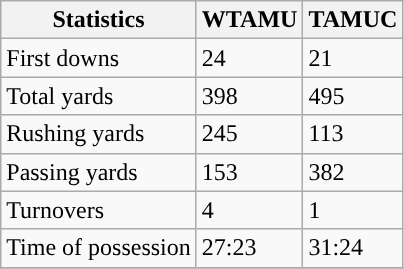<table class="wikitable">
<tr>
<th>Statistics</th>
<th>WTAMU</th>
<th>TAMUC</th>
</tr>
<tr>
<td>First downs</td>
<td>24</td>
<td>21</td>
</tr>
<tr>
<td>Total yards</td>
<td>398</td>
<td>495</td>
</tr>
<tr>
<td>Rushing yards</td>
<td>245</td>
<td>113</td>
</tr>
<tr>
<td>Passing yards</td>
<td>153</td>
<td>382</td>
</tr>
<tr>
<td>Turnovers</td>
<td>4</td>
<td>1</td>
</tr>
<tr>
<td>Time of possession</td>
<td>27:23</td>
<td>31:24</td>
</tr>
<tr>
</tr>
</table>
